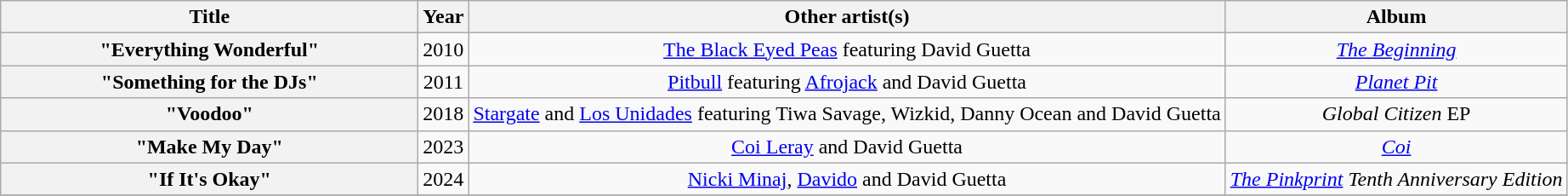<table class="wikitable plainrowheaders" style="text-align:center;">
<tr>
<th scope="col" style="width:20em;">Title</th>
<th scope="col" style="width:1em;">Year</th>
<th scope="col">Other artist(s)</th>
<th scope="col">Album</th>
</tr>
<tr>
<th scope="row">"Everything Wonderful"</th>
<td>2010</td>
<td><a href='#'>The Black Eyed Peas</a> featuring David Guetta</td>
<td><em><a href='#'>The Beginning</a></em></td>
</tr>
<tr>
<th scope="row">"Something for the DJs"</th>
<td>2011</td>
<td><a href='#'>Pitbull</a> featuring <a href='#'>Afrojack</a> and David Guetta</td>
<td><em><a href='#'>Planet Pit</a></em></td>
</tr>
<tr>
<th scope="row">"Voodoo"</th>
<td>2018</td>
<td><a href='#'>Stargate</a> and <a href='#'>Los Unidades</a> featuring Tiwa Savage, Wizkid, Danny Ocean and David Guetta</td>
<td><em>Global Citizen</em> EP</td>
</tr>
<tr>
<th scope="row">"Make My Day"</th>
<td>2023</td>
<td><a href='#'>Coi Leray</a> and David Guetta</td>
<td><em><a href='#'>Coi</a></em></td>
</tr>
<tr>
<th scope="row">"If It's Okay"</th>
<td>2024</td>
<td><a href='#'>Nicki Minaj</a>, <a href='#'>Davido</a> and David Guetta</td>
<td><em><a href='#'>The Pinkprint</a> Tenth Anniversary Edition</em></td>
</tr>
<tr>
</tr>
</table>
